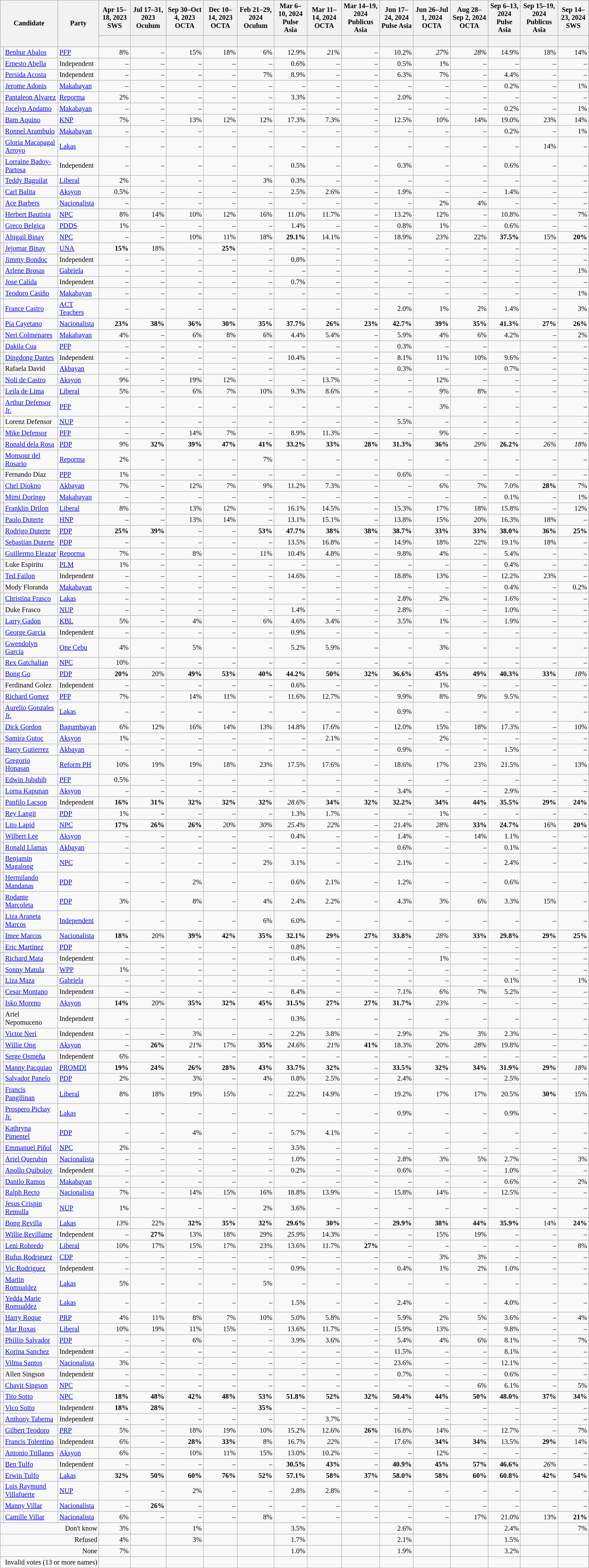<table class="wikitable sortable" style="font-size:92%; text-align:right;">
<tr>
<th colspan="2" rowspan="2" class="unsortable" width="5px">Candidate</th>
<th rowspan="2">Party</th>
<th>Apr 15–18, 2023<br>SWS</th>
<th>Jul 17–31, 2023<br>Oculum</th>
<th>Sep 30–Oct 4, 2023<br>OCTA</th>
<th>Dec 10–14, 2023<br>OCTA</th>
<th>Feb 21–29, 2024<br>Oculum</th>
<th>Mar 6–10, 2024<br>Pulse Asia</th>
<th>Mar 11–14, 2024<br>OCTA</th>
<th>Mar 14–19, 2024<br>Publicus Asia</th>
<th>Jun 17–24, 2024<br>Pulse Asia</th>
<th>Jun 26–Jul 1, 2024<br>OCTA</th>
<th>Aug 28–Sep 2, 2024<br>OCTA</th>
<th>Sep 6–13, 2024<br>Pulse Asia</th>
<th>Sep 15–19, 2024<br>Publicus Asia</th>
<th>Sep 14–23, 2024<br>SWS</th>
</tr>
<tr>
<th></th>
<th></th>
<th></th>
<th></th>
<th></th>
<th></th>
<th></th>
<th></th>
<th></th>
<th><br></th>
<th></th>
<th></th>
<th></th>
<th></th>
</tr>
<tr>
<td></td>
<td data-sort-value="Abalos, Benhur" align="left"><a href='#'>Benhur Abalos</a></td>
<td align=left><a href='#'>PFP</a></td>
<td>8%</td>
<td>–</td>
<td>15%</td>
<td>18%</td>
<td>6%</td>
<td>12.9%</td>
<td><em>21%</em></td>
<td>–</td>
<td>10.2%</td>
<td><em>27%</em></td>
<td><em>28%</em></td>
<td>14.9%</td>
<td>18%</td>
<td>14%</td>
</tr>
<tr>
<td></td>
<td data-sort-value="Abella, Ernesto" align="left"><a href='#'>Ernesto Abella</a></td>
<td align=left>Independent</td>
<td>–</td>
<td>–</td>
<td>–</td>
<td>–</td>
<td>–</td>
<td>0.6%</td>
<td>–</td>
<td>–</td>
<td>0.5%</td>
<td>1%</td>
<td>–</td>
<td>–</td>
<td>–</td>
<td>–</td>
</tr>
<tr>
<td></td>
<td data-sort-value="Acosta, Persida" align="left"><a href='#'>Persida Acosta</a></td>
<td align=left>Independent</td>
<td>–</td>
<td>–</td>
<td>–</td>
<td>–</td>
<td>7%</td>
<td>8.9%</td>
<td>–</td>
<td>–</td>
<td>6.3%</td>
<td>7%</td>
<td>–</td>
<td>4.4%</td>
<td>–</td>
<td>–</td>
</tr>
<tr>
<td></td>
<td data-sort-value="Adonis, Jerome" align="left"><a href='#'>Jerome Adonis</a></td>
<td align=left><a href='#'>Makabayan</a></td>
<td>–</td>
<td>–</td>
<td>–</td>
<td>–</td>
<td>–</td>
<td>–</td>
<td>–</td>
<td>–</td>
<td>–</td>
<td>–</td>
<td>–</td>
<td>0.2%</td>
<td>–</td>
<td>1%</td>
</tr>
<tr>
<td></td>
<td data-sort-value="Alvarez, Pantaleon" align="left"><a href='#'>Pantaleon Alvarez</a></td>
<td align=left><a href='#'>Reporma</a></td>
<td>2%</td>
<td>–</td>
<td>–</td>
<td>–</td>
<td>–</td>
<td>3.3%</td>
<td>–</td>
<td>–</td>
<td>2.0%</td>
<td>–</td>
<td>–</td>
<td>–</td>
<td>–</td>
<td>–</td>
</tr>
<tr>
<td></td>
<td data-sort-value="Andamo, Jocelyn" align="left"><a href='#'>Jocelyn Andamo</a></td>
<td align=left><a href='#'>Makabayan</a></td>
<td>–</td>
<td>–</td>
<td>–</td>
<td>–</td>
<td>–</td>
<td>–</td>
<td>–</td>
<td>–</td>
<td>–</td>
<td>–</td>
<td>–</td>
<td>0.2%</td>
<td>–</td>
<td>1%</td>
</tr>
<tr>
<td></td>
<td data-sort-value="Aquino, Bam" align="left"><a href='#'>Bam Aquino</a></td>
<td align=left><a href='#'>KNP</a></td>
<td>7%</td>
<td>–</td>
<td>13%</td>
<td>12%</td>
<td>12%</td>
<td>17.3%</td>
<td>7.3%</td>
<td>–</td>
<td>12.5%</td>
<td>10%</td>
<td>14%</td>
<td>19.0%</td>
<td>23%</td>
<td>14%</td>
</tr>
<tr>
<td></td>
<td data-sort-value="Arambulo, Ronnel" align="left"><a href='#'>Ronnel Arambulo</a></td>
<td align=left><a href='#'>Makabayan</a></td>
<td>–</td>
<td>–</td>
<td>–</td>
<td>–</td>
<td>–</td>
<td>–</td>
<td>–</td>
<td>–</td>
<td>–</td>
<td>–</td>
<td>–</td>
<td>0.2%</td>
<td>–</td>
<td>1%</td>
</tr>
<tr>
<td></td>
<td data-sort-value="Arroyo, Gloria Macapagal" align="left"><a href='#'>Gloria Macapagal Arroyo</a></td>
<td align=left><a href='#'>Lakas</a></td>
<td>–</td>
<td>–</td>
<td>–</td>
<td>–</td>
<td>–</td>
<td>–</td>
<td>–</td>
<td>–</td>
<td>–</td>
<td>–</td>
<td>–</td>
<td>–</td>
<td>14%</td>
<td>–</td>
</tr>
<tr>
<td></td>
<td data-sort-value="Badoy-Partosa, Lorraine" align="left"><a href='#'>Lorraine Badoy-Partosa</a></td>
<td align=left>Independent</td>
<td>–</td>
<td>–</td>
<td>–</td>
<td>–</td>
<td>–</td>
<td>0.5%</td>
<td>–</td>
<td>–</td>
<td>0.3%</td>
<td>–</td>
<td>–</td>
<td>0.6%</td>
<td>–</td>
<td>–</td>
</tr>
<tr>
<td></td>
<td data-sort-value="Baguilat, Teddy" align="left"><a href='#'>Teddy Baguilat</a></td>
<td align=left><a href='#'>Liberal</a></td>
<td>2%</td>
<td>–</td>
<td>–</td>
<td>–</td>
<td>3%</td>
<td>0.3%</td>
<td>–</td>
<td>–</td>
<td>–</td>
<td>–</td>
<td>–</td>
<td>–</td>
<td>–</td>
<td>–</td>
</tr>
<tr>
<td></td>
<td data-sort-value="Balita, Carl" align="left"><a href='#'>Carl Balita</a></td>
<td align=left><a href='#'>Aksyon</a></td>
<td>0.5%</td>
<td>–</td>
<td>–</td>
<td>–</td>
<td>–</td>
<td>2.5%</td>
<td>2.6%</td>
<td>–</td>
<td>1.9%</td>
<td>–</td>
<td>–</td>
<td>1.4%</td>
<td>–</td>
<td>–</td>
</tr>
<tr>
<td></td>
<td data-sort-value="Barbers, Ace" align="left"><a href='#'>Ace Barbers</a></td>
<td align=left><a href='#'>Nacionalista</a></td>
<td>–</td>
<td>–</td>
<td>–</td>
<td>–</td>
<td>–</td>
<td>–</td>
<td>–</td>
<td>–</td>
<td>–</td>
<td>2%</td>
<td>4%</td>
<td>–</td>
<td>–</td>
<td>–</td>
</tr>
<tr>
<td></td>
<td data-sort-value="Bautista, Herbert" align="left"><a href='#'>Herbert Bautista</a></td>
<td align=left><a href='#'>NPC</a></td>
<td>8%</td>
<td>14%</td>
<td>10%</td>
<td>12%</td>
<td>16%</td>
<td>11.0%</td>
<td>11.7%</td>
<td>–</td>
<td>13.2%</td>
<td>12%</td>
<td>–</td>
<td>10.8%</td>
<td>–</td>
<td>7%</td>
</tr>
<tr>
<td></td>
<td data-sort-value="Belgica, Greco" align="left"><a href='#'>Greco Belgica</a></td>
<td align=left><a href='#'>PDDS</a></td>
<td>1%</td>
<td>–</td>
<td>–</td>
<td>–</td>
<td>–</td>
<td>1.4%</td>
<td>–</td>
<td>–</td>
<td>0.8%</td>
<td>1%</td>
<td>–</td>
<td>0.6%</td>
<td>–</td>
<td>–</td>
</tr>
<tr>
<td></td>
<td data-sort-value="Binay, Abigail" align="left"><a href='#'>Abigail Binay</a></td>
<td align=left><a href='#'>NPC</a></td>
<td>–</td>
<td>–</td>
<td>10%</td>
<td>11%</td>
<td>18%</td>
<td><strong>29.1%</strong></td>
<td>14.1%</td>
<td>–</td>
<td>18.9%</td>
<td><em>23%</em></td>
<td>22%</td>
<td><strong>37.5%</strong></td>
<td>15%</td>
<td><strong>20%</strong></td>
</tr>
<tr>
<td></td>
<td data-sort-value="Binay, Jejomar" align="left"><a href='#'>Jejomar Binay</a></td>
<td align=left><a href='#'>UNA</a></td>
<td><strong>15%</strong></td>
<td>18%</td>
<td>–</td>
<td><strong>25%</strong></td>
<td>–</td>
<td>–</td>
<td>–</td>
<td>–</td>
<td>–</td>
<td>–</td>
<td>–</td>
<td>–</td>
<td>–</td>
<td>–</td>
</tr>
<tr>
<td></td>
<td data-sort-value="Bondoc, Jimmy" align="left"><a href='#'>Jimmy Bondoc</a></td>
<td align=left>Independent</td>
<td>–</td>
<td>–</td>
<td>–</td>
<td>–</td>
<td>–</td>
<td>0.8%</td>
<td>–</td>
<td>–</td>
<td>–</td>
<td>–</td>
<td>–</td>
<td>–</td>
<td>–</td>
<td>–</td>
</tr>
<tr>
<td></td>
<td data-sort-value="Brosas, Arlene" align="left"><a href='#'>Arlene Brosas</a></td>
<td align=left><a href='#'>Gabriela</a></td>
<td>–</td>
<td>–</td>
<td>–</td>
<td>–</td>
<td>–</td>
<td>–</td>
<td>–</td>
<td>–</td>
<td>–</td>
<td>–</td>
<td>–</td>
<td>–</td>
<td>–</td>
<td>1%</td>
</tr>
<tr>
<td></td>
<td data-sort-value="Calida, Jose" align="left"><a href='#'>Jose Calida</a></td>
<td align=left>Independent</td>
<td>–</td>
<td>–</td>
<td>–</td>
<td>–</td>
<td>–</td>
<td>0.7%</td>
<td>–</td>
<td>–</td>
<td>–</td>
<td>–</td>
<td>–</td>
<td>–</td>
<td>–</td>
<td>–</td>
</tr>
<tr>
<td></td>
<td data-sort-value="Casiño, Teodoro" align="left"><a href='#'>Teodoro Casiño</a></td>
<td align=left><a href='#'>Makabayan</a></td>
<td>–</td>
<td>–</td>
<td>–</td>
<td>–</td>
<td>–</td>
<td>–</td>
<td>–</td>
<td>–</td>
<td>–</td>
<td>–</td>
<td>–</td>
<td>–</td>
<td>–</td>
<td>1%</td>
</tr>
<tr>
<td></td>
<td data-sort-value="Castro, France" align="left"><a href='#'>France Castro</a></td>
<td align=left><a href='#'>ACT Teachers</a></td>
<td>–</td>
<td>–</td>
<td>–</td>
<td>–</td>
<td>–</td>
<td>–</td>
<td>–</td>
<td>–</td>
<td>2.0%</td>
<td>1%</td>
<td>2%</td>
<td>1.4%</td>
<td>–</td>
<td>3%</td>
</tr>
<tr>
<td></td>
<td data-sort-value="Cayetano, Pia" align="left"><a href='#'>Pia Cayetano</a></td>
<td align=left><a href='#'>Nacionalista</a></td>
<td><strong>23%</strong></td>
<td><strong>38%</strong></td>
<td><strong>36%</strong></td>
<td><strong>30%</strong></td>
<td><strong>35%</strong></td>
<td><strong>37.7%</strong></td>
<td><strong>26%</strong></td>
<td><strong>23%</strong></td>
<td><strong>42.7%</strong></td>
<td><strong>39%</strong></td>
<td><strong>35%</strong></td>
<td><strong>41.3%</strong></td>
<td><strong>27%</strong></td>
<td><strong>26%</strong></td>
</tr>
<tr>
<td></td>
<td data-sort-value="Colmenares, Neri" align="left"><a href='#'>Neri Colmenares</a></td>
<td align=left><a href='#'>Makabayan</a></td>
<td>4%</td>
<td>–</td>
<td>6%</td>
<td>8%</td>
<td>6%</td>
<td>4.4%</td>
<td>5.4%</td>
<td>–</td>
<td>5.9%</td>
<td>4%</td>
<td>6%</td>
<td>4.2%</td>
<td>–</td>
<td>2%</td>
</tr>
<tr>
<td></td>
<td data-sort-value="Cua, Dakila" align="left"><a href='#'>Dakila Cua</a></td>
<td align=left><a href='#'>PFP</a></td>
<td>–</td>
<td>–</td>
<td>–</td>
<td>–</td>
<td>–</td>
<td>–</td>
<td>–</td>
<td>–</td>
<td>0.3%</td>
<td>–</td>
<td>–</td>
<td></td>
<td>–</td>
<td>–</td>
</tr>
<tr>
<td></td>
<td data-sort-value="Dantes, Dingdong" align="left"><a href='#'>Dingdong Dantes</a></td>
<td align=left>Independent</td>
<td>–</td>
<td>–</td>
<td>–</td>
<td>–</td>
<td>–</td>
<td>10.4%</td>
<td>–</td>
<td>–</td>
<td>8.1%</td>
<td>11%</td>
<td>10%</td>
<td>9.6%</td>
<td>–</td>
<td>–</td>
</tr>
<tr>
<td></td>
<td data-sort-value="David, Rafaela" align="left">Rafaela David</td>
<td align=left><a href='#'>Akbayan</a></td>
<td>–</td>
<td>–</td>
<td>–</td>
<td>–</td>
<td>–</td>
<td>–</td>
<td>–</td>
<td>–</td>
<td>0.3%</td>
<td>–</td>
<td>–</td>
<td>0.7%</td>
<td>–</td>
<td>–</td>
</tr>
<tr>
<td></td>
<td data-sort-value="De Castro, Noli" align="left"><a href='#'>Noli de Castro</a></td>
<td align=left><a href='#'>Aksyon</a></td>
<td>9%</td>
<td>–</td>
<td>19%</td>
<td>12%</td>
<td>–</td>
<td>–</td>
<td>13.7%</td>
<td>–</td>
<td>–</td>
<td>12%</td>
<td>–</td>
<td>–</td>
<td>–</td>
<td>–</td>
</tr>
<tr>
<td></td>
<td data-sort-value="De Lima, Leila" align="left"><a href='#'>Leila de Lima</a></td>
<td align=left><a href='#'>Liberal</a></td>
<td>5%</td>
<td>–</td>
<td>6%</td>
<td>7%</td>
<td>10%</td>
<td>9.3%</td>
<td>8.6%</td>
<td>–</td>
<td>–</td>
<td>9%</td>
<td>8%</td>
<td>–</td>
<td>–</td>
<td>–</td>
</tr>
<tr>
<td></td>
<td data-sort-value="Defensor, Arthur Jr." align="left"><a href='#'>Arthur Defensor Jr.</a></td>
<td align=left><a href='#'>PFP</a></td>
<td>–</td>
<td>–</td>
<td>–</td>
<td>–</td>
<td>–</td>
<td>–</td>
<td>–</td>
<td>–</td>
<td>–</td>
<td>3%</td>
<td>–</td>
<td>–</td>
<td>–</td>
<td>–</td>
</tr>
<tr>
<td></td>
<td data-sort-value="Defensor, Lorenz" align="left">Lorenz Defensor</td>
<td align=left><a href='#'>NUP</a></td>
<td>–</td>
<td>–</td>
<td>–</td>
<td>–</td>
<td>–</td>
<td>–</td>
<td>–</td>
<td>–</td>
<td>5.5%</td>
<td>–</td>
<td>–</td>
<td>–</td>
<td>–</td>
<td>–</td>
</tr>
<tr>
<td></td>
<td data-sort-value="Defensor, Mike" align="left"><a href='#'>Mike Defensor</a></td>
<td align=left><a href='#'>PFP</a></td>
<td>–</td>
<td>–</td>
<td>14%</td>
<td>7%</td>
<td>–</td>
<td>8.9%</td>
<td>11.3%</td>
<td>–</td>
<td>–</td>
<td>9%</td>
<td>–</td>
<td>–</td>
<td>–</td>
<td>–</td>
</tr>
<tr>
<td></td>
<td data-sort-value="Dela Rosa, Ronald" align="left"><a href='#'>Ronald dela Rosa</a></td>
<td align="left"><a href='#'>PDP</a></td>
<td>9%</td>
<td><strong>32%</strong></td>
<td><strong>39%</strong></td>
<td><strong>47%</strong></td>
<td><strong>41%</strong></td>
<td><strong>33.2%</strong></td>
<td><strong>33%</strong></td>
<td><strong>28%</strong></td>
<td><strong>31.3%</strong></td>
<td><strong>36%</strong></td>
<td><em>29%</em></td>
<td><strong>26.2%</strong></td>
<td><em>26%</em></td>
<td><em>18%</em></td>
</tr>
<tr>
<td></td>
<td data-sort-value="Del Rosario, Monsour" align="left"><a href='#'>Monsour del Rosario</a></td>
<td align="left"><a href='#'>Reporma</a></td>
<td>2%</td>
<td>–</td>
<td>–</td>
<td>–</td>
<td>7%</td>
<td>–</td>
<td>–</td>
<td>–</td>
<td>–</td>
<td>–</td>
<td>–</td>
<td>–</td>
<td>–</td>
<td>–</td>
</tr>
<tr>
<td></td>
<td data-sort-value="Diaz, Fernando" align="left">Fernando Diaz</td>
<td align="left"><a href='#'>PPP</a></td>
<td>1%</td>
<td>–</td>
<td>–</td>
<td>–</td>
<td>–</td>
<td>–</td>
<td>–</td>
<td>–</td>
<td>0.6%</td>
<td>–</td>
<td>–</td>
<td>–</td>
<td>–</td>
<td>–</td>
</tr>
<tr>
<td></td>
<td data-sort-value="Diokno, Chel" align="left"><a href='#'>Chel Diokno</a></td>
<td align="left"><a href='#'>Akbayan</a></td>
<td>7%</td>
<td>–</td>
<td>12%</td>
<td>7%</td>
<td>9%</td>
<td>11.2%</td>
<td>7.3%</td>
<td>–</td>
<td>–</td>
<td>6%</td>
<td>7%</td>
<td>7.0%</td>
<td><strong>28%</strong></td>
<td>7%</td>
</tr>
<tr>
<td></td>
<td data-sort-value="Doringo, Mimi" align="left"><a href='#'>Mimi Doringo</a></td>
<td align=left><a href='#'>Makabayan</a></td>
<td>–</td>
<td>–</td>
<td>–</td>
<td>–</td>
<td>–</td>
<td>–</td>
<td>–</td>
<td>–</td>
<td>–</td>
<td>–</td>
<td>–</td>
<td>0.1%</td>
<td>–</td>
<td>1%</td>
</tr>
<tr>
<td></td>
<td data-sort-value="Drilon, Franklin" align="left"><a href='#'>Franklin Drilon</a></td>
<td align=left><a href='#'>Liberal</a></td>
<td>8%</td>
<td>–</td>
<td>13%</td>
<td>12%</td>
<td>–</td>
<td>16.1%</td>
<td>14.5%</td>
<td>–</td>
<td>15.3%</td>
<td>17%</td>
<td>18%</td>
<td>15.8%</td>
<td>–</td>
<td>12%</td>
</tr>
<tr>
<td></td>
<td data-sort-value="Duterte, Paolo" align="left"><a href='#'>Paolo Duterte</a></td>
<td align=left><a href='#'>HNP</a></td>
<td>–</td>
<td>–</td>
<td>13%</td>
<td>14%</td>
<td>–</td>
<td>13.1%</td>
<td>15.1%</td>
<td>–</td>
<td>13.8%</td>
<td>15%</td>
<td>20%</td>
<td>16.3%</td>
<td>18%</td>
<td>–</td>
</tr>
<tr>
<td></td>
<td data-sort-value="Duterte, Rodrigo" align="left"><a href='#'>Rodrigo Duterte</a></td>
<td align="left"><a href='#'>PDP</a></td>
<td><strong>25%</strong></td>
<td><strong>39%</strong></td>
<td>–</td>
<td>–</td>
<td><strong>53%</strong></td>
<td><strong>47.7%</strong></td>
<td><strong>38%</strong></td>
<td><strong>38%</strong></td>
<td><strong>38.7%</strong></td>
<td><strong>33%</strong></td>
<td><strong>33%</strong></td>
<td><strong>38.0%</strong></td>
<td><strong>36%</strong></td>
<td><strong>25%</strong></td>
</tr>
<tr>
<td></td>
<td data-sort-value="Duterte, Sebastian" align="left"><a href='#'>Sebastian Duterte</a></td>
<td align=left><a href='#'>PDP</a></td>
<td>–</td>
<td>–</td>
<td>–</td>
<td>–</td>
<td>–</td>
<td>13.5%</td>
<td>16.8%</td>
<td>–</td>
<td>14.9%</td>
<td>18%</td>
<td>22%</td>
<td>19.1%</td>
<td>18%</td>
<td>–</td>
</tr>
<tr>
<td></td>
<td data-sort-value="Eleazar, Guillermo" align="left"><a href='#'>Guillermo Eleazar</a></td>
<td align=left><a href='#'>Reporma</a></td>
<td>7%</td>
<td>–</td>
<td>8%</td>
<td>–</td>
<td>11%</td>
<td>10.4%</td>
<td>4.8%</td>
<td>–</td>
<td>9.8%</td>
<td>4%</td>
<td>–</td>
<td>5.4%</td>
<td>–</td>
<td>–</td>
</tr>
<tr>
<td></td>
<td data-sort-value="Espiritu, Luke" align="left">Luke Espiritu</td>
<td align=left><a href='#'>PLM</a></td>
<td>1%</td>
<td>–</td>
<td>–</td>
<td>–</td>
<td>–</td>
<td>–</td>
<td>–</td>
<td>–</td>
<td>–</td>
<td>–</td>
<td>–</td>
<td>0.4%</td>
<td>–</td>
<td>–</td>
</tr>
<tr>
<td></td>
<td data-sort-value="Failon, Ted" align="left"><a href='#'>Ted Failon</a></td>
<td align=left>Independent</td>
<td>–</td>
<td>–</td>
<td>–</td>
<td>–</td>
<td>–</td>
<td>14.6%</td>
<td>–</td>
<td>–</td>
<td>18.8%</td>
<td>13%</td>
<td>–</td>
<td>12.2%</td>
<td>23%</td>
<td>–</td>
</tr>
<tr>
<td></td>
<td data-sort-value="Floranda, Mody" align="left">Mody Floranda</td>
<td align=left><a href='#'>Makabayan</a></td>
<td>–</td>
<td>–</td>
<td>–</td>
<td>–</td>
<td>–</td>
<td>–</td>
<td>–</td>
<td>–</td>
<td>–</td>
<td>–</td>
<td>–</td>
<td>0.4%</td>
<td>–</td>
<td>0.2%</td>
</tr>
<tr>
<td></td>
<td data-sort-value="Frasco, Christina" align="left"><a href='#'>Christina Frasco</a></td>
<td align=left><a href='#'>Lakas</a></td>
<td>–</td>
<td>–</td>
<td>–</td>
<td>–</td>
<td>–</td>
<td>–</td>
<td>–</td>
<td>–</td>
<td>2.8%</td>
<td>2%</td>
<td>–</td>
<td>1.6%</td>
<td>–</td>
<td>–</td>
</tr>
<tr>
<td></td>
<td data-sort-value="Frasco, Duke" align="left">Duke Frasco</td>
<td align=left><a href='#'>NUP</a></td>
<td>–</td>
<td>–</td>
<td>–</td>
<td>–</td>
<td>–</td>
<td>1.4%</td>
<td>–</td>
<td>–</td>
<td>2.8%</td>
<td>–</td>
<td>–</td>
<td>1.0%</td>
<td>–</td>
<td>–</td>
</tr>
<tr>
<td></td>
<td data-sort-value="Gadon, Larry" align="left"><a href='#'>Larry Gadon</a></td>
<td align="left"><a href='#'>KBL</a></td>
<td>5%</td>
<td>–</td>
<td>4%</td>
<td>–</td>
<td>6%</td>
<td>4.6%</td>
<td>3.4%</td>
<td>–</td>
<td>3.5%</td>
<td>1%</td>
<td>–</td>
<td>1.9%</td>
<td>–</td>
<td>–</td>
</tr>
<tr>
<td></td>
<td data-sort-value="Garcia, George" align="left"><a href='#'>George Garcia</a></td>
<td align=left>Independent</td>
<td>–</td>
<td>–</td>
<td>–</td>
<td>–</td>
<td>–</td>
<td>0.9%</td>
<td>–</td>
<td>–</td>
<td>–</td>
<td>–</td>
<td>–</td>
<td>–</td>
<td>–</td>
<td>–</td>
</tr>
<tr>
<td></td>
<td data-sort-value="Garcia, Gwendolyn" align="left"><a href='#'>Gwendolyn Garcia</a></td>
<td align="left"><a href='#'>One Cebu</a></td>
<td>4%</td>
<td>–</td>
<td>5%</td>
<td>–</td>
<td>–</td>
<td>5.2%</td>
<td>5.9%</td>
<td>–</td>
<td>–</td>
<td>3%</td>
<td>–</td>
<td>–</td>
<td>–</td>
<td>–</td>
</tr>
<tr>
<td></td>
<td data-sort-value="Gatchalian, Rex" align="left"><a href='#'>Rex Gatchalian</a></td>
<td align=left><a href='#'>NPC</a></td>
<td>10%</td>
<td>–</td>
<td>–</td>
<td>–</td>
<td>–</td>
<td>–</td>
<td>–</td>
<td>–</td>
<td>–</td>
<td>–</td>
<td>–</td>
<td>–</td>
<td>–</td>
<td>–</td>
</tr>
<tr>
<td></td>
<td data-sort-value="Go, Bong" align="left"><a href='#'>Bong Go</a></td>
<td align=left><a href='#'>PDP</a></td>
<td><strong>20%</strong></td>
<td>20%</td>
<td><strong>49%</strong></td>
<td><strong>53%</strong></td>
<td><strong>40%</strong></td>
<td><strong>44.2%</strong></td>
<td><strong>50%</strong></td>
<td><strong>32%</strong></td>
<td><strong>36.6%</strong></td>
<td><strong>45%</strong></td>
<td><strong>49%</strong></td>
<td><strong>40.3%</strong></td>
<td><strong>33%</strong></td>
<td><em>18%</em></td>
</tr>
<tr>
<td></td>
<td data-sort-value="Golez, Ferdinand" align="left">Ferdinand Golez</td>
<td align=left>Independent</td>
<td>–</td>
<td>–</td>
<td>–</td>
<td>–</td>
<td>–</td>
<td>0.6%</td>
<td>–</td>
<td>–</td>
<td>–</td>
<td>1%</td>
<td>–</td>
<td>–</td>
<td>–</td>
<td>–</td>
</tr>
<tr>
<td></td>
<td data-sort-value="Gomez, Richard" align="left"><a href='#'>Richard Gomez</a></td>
<td align=left><a href='#'>PFP</a></td>
<td>7%</td>
<td>–</td>
<td>14%</td>
<td>11%</td>
<td>–</td>
<td>11.6%</td>
<td>12.7%</td>
<td>–</td>
<td>9.9%</td>
<td>8%</td>
<td>9%</td>
<td>9.5%</td>
<td>–</td>
<td>–</td>
</tr>
<tr>
<td></td>
<td data-sort-value="Gonzales, Aurelio Jr." align="left"><a href='#'>Aurelio Gonzales Jr.</a></td>
<td align=left><a href='#'>Lakas</a></td>
<td>–</td>
<td>–</td>
<td>–</td>
<td>–</td>
<td>–</td>
<td>–</td>
<td>–</td>
<td>–</td>
<td>0.9%</td>
<td>–</td>
<td>–</td>
<td>–</td>
<td>–</td>
<td>–</td>
</tr>
<tr>
<td></td>
<td data-sort-value="Gordon, Dick" align="left"><a href='#'>Dick Gordon</a></td>
<td align=left><a href='#'>Bagumbayan</a></td>
<td>6%</td>
<td>12%</td>
<td>16%</td>
<td>14%</td>
<td>13%</td>
<td>14.8%</td>
<td>17.6%</td>
<td>–</td>
<td>12.0%</td>
<td>15%</td>
<td>18%</td>
<td>17.3%</td>
<td>–</td>
<td>10%</td>
</tr>
<tr>
<td></td>
<td data-sort-value="Gutoc, Samira" align="left"><a href='#'>Samira Gutoc</a></td>
<td align="left"><a href='#'>Aksyon</a></td>
<td>1%</td>
<td>–</td>
<td>–</td>
<td>–</td>
<td>–</td>
<td>–</td>
<td>2.1%</td>
<td>–</td>
<td>–</td>
<td>2%</td>
<td>–</td>
<td>–</td>
<td>–</td>
<td>–</td>
</tr>
<tr>
<td></td>
<td data-sort-value="Guttierez, Barry" align="left"><a href='#'>Barry Gutierrez</a></td>
<td align=left><a href='#'>Akbayan</a></td>
<td>–</td>
<td>–</td>
<td>–</td>
<td>–</td>
<td>–</td>
<td>–</td>
<td>–</td>
<td>–</td>
<td>0.9%</td>
<td>–</td>
<td>–</td>
<td>1.5%</td>
<td>–</td>
<td>–</td>
</tr>
<tr>
<td></td>
<td data-sort-value="Honasan, Gregorio" align="left"><a href='#'>Gregorio Honasan</a></td>
<td align=left><a href='#'>Reform PH</a></td>
<td>10%</td>
<td>19%</td>
<td>19%</td>
<td>18%</td>
<td>23%</td>
<td>17.5%</td>
<td>17.6%</td>
<td>–</td>
<td>18.6%</td>
<td>17%</td>
<td>23%</td>
<td>21.5%</td>
<td>–</td>
<td>13%</td>
</tr>
<tr>
<td></td>
<td data-sort-value="Jubahib, Edwin" align="left"><a href='#'>Edwin Jubahib</a></td>
<td align=left><a href='#'>PFP</a></td>
<td>0.5%</td>
<td>–</td>
<td>–</td>
<td>–</td>
<td>–</td>
<td>–</td>
<td>–</td>
<td>–</td>
<td>–</td>
<td>–</td>
<td>–</td>
<td>–</td>
<td>–</td>
<td>–</td>
</tr>
<tr>
<td></td>
<td data-sort-value="Kapunan, Lorna" align="left"><a href='#'>Lorna Kapunan</a></td>
<td align=left><a href='#'>Aksyon</a></td>
<td>–</td>
<td>–</td>
<td>–</td>
<td>–</td>
<td>–</td>
<td>–</td>
<td>–</td>
<td>–</td>
<td>3.4%</td>
<td>–</td>
<td>–</td>
<td>2.9%</td>
<td>–</td>
<td>–</td>
</tr>
<tr>
<td></td>
<td data-sort-value="Lacson, Panfilo" align="left"><a href='#'>Panfilo Lacson</a></td>
<td align=left>Independent</td>
<td><strong>16%</strong></td>
<td><strong>31%</strong></td>
<td><strong>32%</strong></td>
<td><strong>32%</strong></td>
<td><strong>32%</strong></td>
<td><em>28.6%</em></td>
<td><strong>34%</strong></td>
<td><strong>32%</strong></td>
<td><strong>32.2%</strong></td>
<td><strong>34%</strong></td>
<td><strong>44%</strong></td>
<td><strong>35.5%</strong></td>
<td><strong>29%</strong></td>
<td><strong>24%</strong></td>
</tr>
<tr>
<td></td>
<td data-sort-value="Langit, Rey" align="left"><a href='#'>Rey Langit</a></td>
<td align=left><a href='#'>PDP</a></td>
<td>1%</td>
<td>–</td>
<td>–</td>
<td>–</td>
<td>–</td>
<td>1.3%</td>
<td>1.7%</td>
<td>–</td>
<td>–</td>
<td>1%</td>
<td>–</td>
<td>–</td>
<td>–</td>
<td>–</td>
</tr>
<tr>
<td></td>
<td data-sort-value="Lapid, Lito" align="left"><a href='#'>Lito Lapid</a></td>
<td align=left><a href='#'>NPC</a></td>
<td><strong>17%</strong></td>
<td><strong>26%</strong></td>
<td><strong>26%</strong></td>
<td><em>20%</em></td>
<td><em>30%</em></td>
<td><em>25.4%</em></td>
<td><em>22%</em></td>
<td>–</td>
<td>21.4%</td>
<td><em>28%</em></td>
<td><strong>33%</strong></td>
<td><strong>24.7%</strong></td>
<td>16%</td>
<td><strong>20%</strong></td>
</tr>
<tr>
<td></td>
<td data-sort-value="Lee, Wilbert" align="left"><a href='#'>Wilbert Lee</a></td>
<td align=left><a href='#'>Aksyon</a></td>
<td>–</td>
<td>–</td>
<td>–</td>
<td>–</td>
<td>–</td>
<td>0.4%</td>
<td>–</td>
<td>–</td>
<td>1.4%</td>
<td>–</td>
<td>14%</td>
<td>1.1%</td>
<td>–</td>
<td>–</td>
</tr>
<tr>
<td></td>
<td data-sort-value="Llamas, Ronald" align="left"><a href='#'>Ronald Llamas</a></td>
<td align=left><a href='#'>Akbayan</a></td>
<td>–</td>
<td>–</td>
<td>–</td>
<td>–</td>
<td>–</td>
<td>–</td>
<td>–</td>
<td>–</td>
<td>0.6%</td>
<td>–</td>
<td>–</td>
<td>0.1%</td>
<td>–</td>
<td>–</td>
</tr>
<tr>
<td></td>
<td data-sort-value="Magalong, Benjamin" align="left"><a href='#'>Benjamin Magalong</a></td>
<td align=left><a href='#'>NPC</a></td>
<td>–</td>
<td>–</td>
<td>–</td>
<td>–</td>
<td>2%</td>
<td>3.1%</td>
<td>–</td>
<td>–</td>
<td>2.1%</td>
<td>–</td>
<td>–</td>
<td>2.4%</td>
<td>–</td>
<td>–</td>
</tr>
<tr>
<td></td>
<td data-sort-value="Mandanas, Hermilando" align="left"><a href='#'>Hermilando Mandanas</a></td>
<td align=left><a href='#'>PDP</a></td>
<td>–</td>
<td>–</td>
<td>2%</td>
<td>–</td>
<td>–</td>
<td>0.6%</td>
<td>2.1%</td>
<td>–</td>
<td>1.2%</td>
<td>–</td>
<td>–</td>
<td>0.6%</td>
<td>–</td>
<td>–</td>
</tr>
<tr>
<td></td>
<td data-sort-value="Marcoleta, Rodante" align="left"><a href='#'>Rodante Marcoleta</a></td>
<td align=left><a href='#'>PDP</a></td>
<td>3%</td>
<td>–</td>
<td>8%</td>
<td>–</td>
<td>4%</td>
<td>2.4%</td>
<td>2.2%</td>
<td>–</td>
<td>4.3%</td>
<td>3%</td>
<td>6%</td>
<td>3.3%</td>
<td>15%</td>
<td>–</td>
</tr>
<tr>
<td></td>
<td data-sort-value="Marcos, Liza Araneta" align="left"><a href='#'>Liza Araneta Marcos</a></td>
<td align=left><a href='#'>Independent</a></td>
<td>–</td>
<td>–</td>
<td>–</td>
<td>–</td>
<td>6%</td>
<td>6.0%</td>
<td>–</td>
<td>–</td>
<td>–</td>
<td>–</td>
<td>–</td>
<td>–</td>
<td>–</td>
<td>–</td>
</tr>
<tr>
<td></td>
<td data-sort-value="Marcos, Imee" align="left"><a href='#'>Imee Marcos</a></td>
<td align=left><a href='#'>Nacionalista</a></td>
<td><strong>18%</strong></td>
<td>20%</td>
<td><strong>39%</strong></td>
<td><strong>42%</strong></td>
<td><strong>35%</strong></td>
<td><strong>32.1%</strong></td>
<td><strong>29%</strong></td>
<td><strong>27%</strong></td>
<td><strong>33.8%</strong></td>
<td><em>28%</em></td>
<td><strong>33%</strong></td>
<td><strong>29.8%</strong></td>
<td><strong>29%</strong></td>
<td><strong>25%</strong></td>
</tr>
<tr>
<td></td>
<td data-sort-value="Martinez, Eric" align="left"><a href='#'>Eric Martinez</a></td>
<td align=left><a href='#'>PDP</a></td>
<td>–</td>
<td>–</td>
<td>–</td>
<td>–</td>
<td>–</td>
<td>0.8%</td>
<td>–</td>
<td>–</td>
<td>–</td>
<td>–</td>
<td>–</td>
<td>–</td>
<td>–</td>
<td>–</td>
</tr>
<tr>
<td></td>
<td data-sort-value="Mata, Richard" align="left"><a href='#'>Richard Mata</a></td>
<td align=left>Independent</td>
<td>–</td>
<td>–</td>
<td>–</td>
<td>–</td>
<td>–</td>
<td>0.4%</td>
<td>–</td>
<td>–</td>
<td>–</td>
<td>1%</td>
<td>–</td>
<td>–</td>
<td>–</td>
<td>–</td>
</tr>
<tr>
<td></td>
<td data-sort-value="Matula, Sonny" align="left"><a href='#'>Sonny Matula</a></td>
<td align=left><a href='#'>WPP</a></td>
<td>1%</td>
<td>–</td>
<td>–</td>
<td>–</td>
<td>–</td>
<td>–</td>
<td>–</td>
<td>–</td>
<td>–</td>
<td>–</td>
<td>–</td>
<td>–</td>
<td>–</td>
<td>–</td>
</tr>
<tr>
<td></td>
<td data-sort-value="Maza, Liza" align="left"><a href='#'>Liza Maza</a></td>
<td align=left><a href='#'>Gabriela</a></td>
<td>–</td>
<td>–</td>
<td>–</td>
<td>–</td>
<td>–</td>
<td>–</td>
<td>–</td>
<td>–</td>
<td>–</td>
<td>–</td>
<td>–</td>
<td>0.1%</td>
<td>–</td>
<td>1%</td>
</tr>
<tr>
<td></td>
<td data-sort-value="Montano, Cesar" align="left"><a href='#'>Cesar Montano</a></td>
<td align=left>Independent</td>
<td>–</td>
<td>–</td>
<td>–</td>
<td>–</td>
<td>–</td>
<td>8.4%</td>
<td>–</td>
<td>–</td>
<td>7.1%</td>
<td>6%</td>
<td>7%</td>
<td>5.2%</td>
<td>–</td>
<td>–</td>
</tr>
<tr>
<td></td>
<td data-sort-value="Moreno, Isko" align="left"><a href='#'>Isko Moreno</a></td>
<td align=left><a href='#'>Aksyon</a></td>
<td><strong>14%</strong></td>
<td>20%</td>
<td><strong>35%</strong></td>
<td><strong>32%</strong></td>
<td><strong>45%</strong></td>
<td><strong>31.5%</strong></td>
<td><strong>27%</strong></td>
<td><strong>27%</strong></td>
<td><strong>31.7%</strong></td>
<td><em>23%</em></td>
<td>–</td>
<td>–</td>
<td>–</td>
<td>–</td>
</tr>
<tr>
<td></td>
<td data-sort-value="Nepomuceno, Ariel" align="left">Ariel Nepomuceno</td>
<td align=left>Independent</td>
<td>–</td>
<td>–</td>
<td>–</td>
<td>–</td>
<td>–</td>
<td>0.3%</td>
<td>–</td>
<td>–</td>
<td>–</td>
<td>–</td>
<td>–</td>
<td>–</td>
<td>–</td>
<td>–</td>
</tr>
<tr>
<td></td>
<td data-sort-value="Neri, Victor" align="left"><a href='#'>Victor Neri</a></td>
<td align=left>Independent</td>
<td>–</td>
<td>–</td>
<td>3%</td>
<td>–</td>
<td>–</td>
<td>2.2%</td>
<td>3.8%</td>
<td>–</td>
<td>2.9%</td>
<td>2%</td>
<td>3%</td>
<td>2.3%</td>
<td>–</td>
<td>–</td>
</tr>
<tr>
<td></td>
<td data-sort-value="Ong, Willie" align="left"><a href='#'>Willie Ong</a></td>
<td align=left><a href='#'>Aksyon</a></td>
<td>–</td>
<td><strong>26%</strong></td>
<td><em>21%</em></td>
<td>17%</td>
<td><strong>35%</strong></td>
<td><em>24.6%</em></td>
<td><em>21%</em></td>
<td><strong>41%</strong></td>
<td>18.3%</td>
<td>20%</td>
<td><em>28%</em></td>
<td>19.8%</td>
<td>–</td>
<td>–</td>
</tr>
<tr>
<td></td>
<td data-sort-value="Osmeña, Serge" align="left"><a href='#'>Serge Osmeña</a></td>
<td align=left>Independent</td>
<td>6%</td>
<td>–</td>
<td>–</td>
<td>–</td>
<td>–</td>
<td>–</td>
<td>–</td>
<td>–</td>
<td>–</td>
<td>–</td>
<td>–</td>
<td>–</td>
<td>–</td>
<td>–</td>
</tr>
<tr>
<td></td>
<td data-sort-value="Pacquiao, Manny" align="left"><a href='#'>Manny Pacquiao</a></td>
<td align=left><a href='#'>PROMDI</a></td>
<td><strong>19%</strong></td>
<td><strong>24%</strong></td>
<td><strong>26%</strong></td>
<td><strong>28%</strong></td>
<td><strong>43%</strong></td>
<td><strong>33.7%</strong></td>
<td><strong>32%</strong></td>
<td>–</td>
<td><strong>33.5%</strong></td>
<td><strong>32%</strong></td>
<td><strong>34%</strong></td>
<td><strong>31.9%</strong></td>
<td><strong>29%</strong></td>
<td><em>18%</em></td>
</tr>
<tr>
<td></td>
<td data-sort-value="Panelo, Salvador" align="left"><a href='#'>Salvador Panelo</a></td>
<td align=left><a href='#'>PDP</a></td>
<td>2%</td>
<td>–</td>
<td>3%</td>
<td>–</td>
<td>4%</td>
<td>0.8%</td>
<td>2.5%</td>
<td>–</td>
<td>2.4%</td>
<td>–</td>
<td>–</td>
<td>2.5%</td>
<td>–</td>
<td>–</td>
</tr>
<tr>
<td></td>
<td data-sort-value="Pangilinan, Francis" align="left"><a href='#'>Francis Pangilinan</a></td>
<td align=left><a href='#'>Liberal</a></td>
<td>8%</td>
<td>18%</td>
<td>19%</td>
<td>15%</td>
<td>–</td>
<td>22.2%</td>
<td>14.9%</td>
<td>–</td>
<td>19.2%</td>
<td>17%</td>
<td>17%</td>
<td>20.5%</td>
<td><strong>30%</strong></td>
<td>15%</td>
</tr>
<tr>
<td></td>
<td data-sort-value="Pichay, Prospero Jr." align="left"><a href='#'>Prospero Pichay Jr.</a></td>
<td align=left><a href='#'>Lakas</a></td>
<td>–</td>
<td>–</td>
<td>–</td>
<td>–</td>
<td>–</td>
<td>–</td>
<td>–</td>
<td>–</td>
<td>0.9%</td>
<td>–</td>
<td>–</td>
<td>0.9%</td>
<td>–</td>
<td>–</td>
</tr>
<tr>
<td></td>
<td data-sort-value="Pimentel, Kathryna" align="left"><a href='#'>Kathryna Pimentel</a></td>
<td align="left"><a href='#'>PDP</a></td>
<td>–</td>
<td>–</td>
<td>4%</td>
<td>–</td>
<td>–</td>
<td>5.7%</td>
<td>4.1%</td>
<td>–</td>
<td>–</td>
<td>–</td>
<td>–</td>
<td>–</td>
<td>–</td>
<td>–</td>
</tr>
<tr>
<td></td>
<td data-sort-value="Piñol, Emmanuel" align="left"><a href='#'>Emmanuel Piñol</a></td>
<td align=left><a href='#'>NPC</a></td>
<td>2%</td>
<td>–</td>
<td>–</td>
<td>–</td>
<td>–</td>
<td>3.5%</td>
<td>–</td>
<td>–</td>
<td>–</td>
<td>–</td>
<td>–</td>
<td>–</td>
<td>–</td>
<td>–</td>
</tr>
<tr>
<td></td>
<td data-sort-value="Querubin, Ariel" align="left"><a href='#'>Ariel Querubin</a></td>
<td align=left><a href='#'>Nacionalista</a></td>
<td>–</td>
<td>–</td>
<td>–</td>
<td>–</td>
<td>–</td>
<td>1.0%</td>
<td>–</td>
<td>–</td>
<td>2.8%</td>
<td>3%</td>
<td>5%</td>
<td>2.7%</td>
<td>–</td>
<td>3%</td>
</tr>
<tr>
<td></td>
<td data-sort-value="Quiboloy, Apollo" align="left"><a href='#'>Apollo Quiboloy</a></td>
<td align=left>Independent</td>
<td>–</td>
<td>–</td>
<td>–</td>
<td>–</td>
<td>–</td>
<td>0.2%</td>
<td>–</td>
<td>–</td>
<td>0.6%</td>
<td>–</td>
<td>–</td>
<td>1.0%</td>
<td>–</td>
<td>–</td>
</tr>
<tr>
<td></td>
<td data-sort-value="Ramos, Danilo" align="left"><a href='#'>Danilo Ramos</a></td>
<td align=left><a href='#'>Makabayan</a></td>
<td>–</td>
<td>–</td>
<td>–</td>
<td>–</td>
<td>–</td>
<td>–</td>
<td>–</td>
<td>–</td>
<td>–</td>
<td>–</td>
<td>–</td>
<td>0.6%</td>
<td>–</td>
<td>2%</td>
</tr>
<tr>
<td></td>
<td data-sort-value="Recto, Ralph" align="left"><a href='#'>Ralph Recto</a></td>
<td align=left><a href='#'>Nacionalista</a></td>
<td>7%</td>
<td>–</td>
<td>14%</td>
<td>15%</td>
<td>16%</td>
<td>18.8%</td>
<td>13.9%</td>
<td>–</td>
<td>15.8%</td>
<td>14%</td>
<td>–</td>
<td>12.5%</td>
<td>–</td>
<td>–</td>
</tr>
<tr>
<td></td>
<td data-sort-value="Remulla, Jesus Crispin" align="left"><a href='#'>Jesus Crispin Remulla</a></td>
<td align=left><a href='#'>NUP</a></td>
<td>1%</td>
<td>–</td>
<td>–</td>
<td>–</td>
<td>2%</td>
<td>3.6%</td>
<td>–</td>
<td>–</td>
<td>–</td>
<td>–</td>
<td>–</td>
<td>–</td>
<td>–</td>
<td>–</td>
</tr>
<tr>
<td></td>
<td data-sort-value="Revilla, Bong" align="left"><a href='#'>Bong Revilla</a></td>
<td align=left><a href='#'>Lakas</a></td>
<td><em>13%</em></td>
<td>22%</td>
<td><strong>32%</strong></td>
<td><strong>35%</strong></td>
<td><strong>32%</strong></td>
<td><strong>29.6%</strong></td>
<td><strong>30%</strong></td>
<td>–</td>
<td><strong>29.9%</strong></td>
<td><strong>38%</strong></td>
<td><strong>44%</strong></td>
<td><strong>35.9%</strong></td>
<td>14%</td>
<td><strong>24%</strong></td>
</tr>
<tr>
<td></td>
<td data-sort-value="Revillame, Willie" align="left"><a href='#'>Willie Revillame</a></td>
<td align=left>Independent</td>
<td>–</td>
<td><strong>27%</strong></td>
<td>13%</td>
<td>18%</td>
<td>29%</td>
<td><em>25.9%</em></td>
<td>14.3%</td>
<td>–</td>
<td>–</td>
<td>15%</td>
<td>19%</td>
<td>–</td>
<td>–</td>
<td>–</td>
</tr>
<tr>
<td></td>
<td data-sort-value="Robredo, Leni" align="left"><a href='#'>Leni Robredo</a></td>
<td align=left><a href='#'>Liberal</a></td>
<td>10%</td>
<td>17%</td>
<td>15%</td>
<td>17%</td>
<td>23%</td>
<td>13.6%</td>
<td>11.7%</td>
<td><strong>27%</strong></td>
<td>–</td>
<td>–</td>
<td>–</td>
<td>–</td>
<td>–</td>
<td>8%</td>
</tr>
<tr>
<td></td>
<td data-sort-value="Rodriguez, Rufus" align="left"><a href='#'>Rufus Rodriguez</a></td>
<td align=left><a href='#'>CDP</a></td>
<td>–</td>
<td>–</td>
<td>–</td>
<td>–</td>
<td>–</td>
<td>–</td>
<td>–</td>
<td>–</td>
<td>–</td>
<td>3%</td>
<td>3%</td>
<td>–</td>
<td>–</td>
<td>–</td>
</tr>
<tr>
<td></td>
<td data-sort-value="Rodriguez, Vic" align="left"><a href='#'>Vic Rodriguez</a></td>
<td align=left>Independent</td>
<td>–</td>
<td>–</td>
<td>–</td>
<td>–</td>
<td>–</td>
<td>0.9%</td>
<td>–</td>
<td>–</td>
<td>0.4%</td>
<td>1%</td>
<td>2%</td>
<td>1.0%</td>
<td>–</td>
<td>–</td>
</tr>
<tr>
<td></td>
<td data-sort-value="Romualdez, Martin" align="left"><a href='#'>Martin Romualdez</a></td>
<td align=left><a href='#'>Lakas</a></td>
<td>5%</td>
<td>–</td>
<td>–</td>
<td>–</td>
<td>5%</td>
<td>–</td>
<td>–</td>
<td>–</td>
<td>–</td>
<td>–</td>
<td>–</td>
<td>–</td>
<td>–</td>
<td>–</td>
</tr>
<tr>
<td></td>
<td data-sort-value="Romualdez, Yedda Marie" align="left"><a href='#'>Yedda Marie Romualdez</a></td>
<td align=left><a href='#'>Lakas</a></td>
<td>–</td>
<td>–</td>
<td>–</td>
<td>–</td>
<td>–</td>
<td>1.5%</td>
<td>–</td>
<td>–</td>
<td>2.4%</td>
<td>–</td>
<td>–</td>
<td>4.0%</td>
<td>–</td>
<td>–</td>
</tr>
<tr>
<td></td>
<td data-sort-value="Roque, Harry" align="left"><a href='#'>Harry Roque</a></td>
<td align=left><a href='#'>PRP</a></td>
<td>4%</td>
<td>11%</td>
<td>8%</td>
<td>7%</td>
<td>10%</td>
<td>5.0%</td>
<td>5.8%</td>
<td>–</td>
<td>5.9%</td>
<td>2%</td>
<td>5%</td>
<td>3.6%</td>
<td>–</td>
<td>4%</td>
</tr>
<tr>
<td></td>
<td data-sort-value="Roxas, Mar" align="left"><a href='#'>Mar Roxas</a></td>
<td align=left><a href='#'>Liberal</a></td>
<td>10%</td>
<td>19%</td>
<td>11%</td>
<td>15%</td>
<td>–</td>
<td>13.6%</td>
<td>11.7%</td>
<td>–</td>
<td>15.9%</td>
<td>13%</td>
<td>–</td>
<td>9.8%</td>
<td>–</td>
<td>–</td>
</tr>
<tr>
<td></td>
<td data-sort-value="Salvador, Phillip" align="left"><a href='#'>Phillip Salvador</a></td>
<td align=left><a href='#'>PDP</a></td>
<td>–</td>
<td>–</td>
<td>6%</td>
<td>–</td>
<td>–</td>
<td>3.9%</td>
<td>3.6%</td>
<td>–</td>
<td>5.4%</td>
<td>4%</td>
<td>6%</td>
<td>8.1%</td>
<td>–</td>
<td>7%</td>
</tr>
<tr>
<td></td>
<td data-sort-value="Sanchez, Korina" align="left"><a href='#'>Korina Sanchez</a></td>
<td align=left>Independent</td>
<td>–</td>
<td>–</td>
<td>–</td>
<td>–</td>
<td>–</td>
<td>–</td>
<td>–</td>
<td>–</td>
<td>11.5%</td>
<td>–</td>
<td>–</td>
<td>8.1%</td>
<td>–</td>
<td>–</td>
</tr>
<tr>
<td></td>
<td data-sort-value="Santos, Vilma" align="left"><a href='#'>Vilma Santos</a></td>
<td align=left><a href='#'>Nacionalista</a></td>
<td>3%</td>
<td>–</td>
<td>–</td>
<td>–</td>
<td>–</td>
<td>–</td>
<td>–</td>
<td>–</td>
<td>23.6%</td>
<td>–</td>
<td>–</td>
<td>12.1%</td>
<td>–</td>
<td>–</td>
</tr>
<tr>
<td></td>
<td data-sort-value="Singson, Allen" align="left">Allen Singson</td>
<td align=left>Independent</td>
<td>–</td>
<td>–</td>
<td>–</td>
<td>–</td>
<td>–</td>
<td>–</td>
<td>–</td>
<td>–</td>
<td>0.7%</td>
<td>–</td>
<td>–</td>
<td>0.6%</td>
<td>–</td>
<td>–</td>
</tr>
<tr>
<td></td>
<td data-sort-value="Singson, Chavit" align="left"><a href='#'>Chavit Singson</a></td>
<td align=left><a href='#'>NPC</a></td>
<td>–</td>
<td>–</td>
<td>–</td>
<td>–</td>
<td>–</td>
<td>–</td>
<td>–</td>
<td>–</td>
<td>–</td>
<td>–</td>
<td>6%</td>
<td>6.1%</td>
<td>–</td>
<td>5%</td>
</tr>
<tr>
<td></td>
<td data-sort-value="Sotto, Tito" align="left"><a href='#'>Tito Sotto</a></td>
<td align=left><a href='#'>NPC</a></td>
<td><strong>18%</strong></td>
<td><strong>48%</strong></td>
<td><strong>42%</strong></td>
<td><strong>48%</strong></td>
<td><strong>53%</strong></td>
<td><strong>51.8%</strong></td>
<td><strong>52%</strong></td>
<td><strong>32%</strong></td>
<td><strong>50.4%</strong></td>
<td><strong>44%</strong></td>
<td><strong>50%</strong></td>
<td><strong>48.0%</strong></td>
<td><strong>37%</strong></td>
<td><strong>34%</strong></td>
</tr>
<tr>
<td></td>
<td data-sort-value="Sotto, Vico" align="left"><a href='#'>Vico Sotto</a></td>
<td align=left>Independent</td>
<td><strong>18%</strong></td>
<td><strong>28%</strong></td>
<td>–</td>
<td>–</td>
<td><strong>35%</strong></td>
<td>–</td>
<td>–</td>
<td>–</td>
<td>–</td>
<td>–</td>
<td>–</td>
<td>–</td>
<td>–</td>
<td>–</td>
</tr>
<tr>
<td></td>
<td data-sort-value="Taberna, Anthony" align="left"><a href='#'>Anthony Taberna</a></td>
<td align=left>Independent</td>
<td>–</td>
<td>–</td>
<td>–</td>
<td>–</td>
<td>–</td>
<td>–</td>
<td>3.7%</td>
<td>–</td>
<td>–</td>
<td>–</td>
<td>–</td>
<td>–</td>
<td>–</td>
<td>–</td>
</tr>
<tr>
<td></td>
<td data-sort-value="Teodoro, Gilbert" align="left"><a href='#'>Gilbert Teodoro</a></td>
<td align=left><a href='#'>PRP</a></td>
<td>5%</td>
<td>–</td>
<td>18%</td>
<td>19%</td>
<td>10%</td>
<td>15.2%</td>
<td>12.6%</td>
<td><strong>26%</strong></td>
<td>16.8%</td>
<td>14%</td>
<td>–</td>
<td>12.7%</td>
<td>–</td>
<td>7%</td>
</tr>
<tr>
<td></td>
<td data-sort-value="Tolentino, Francis" align="left"><a href='#'>Francis Tolentino</a></td>
<td align=left>Independent</td>
<td>6%</td>
<td>–</td>
<td><strong>28%</strong></td>
<td><strong>33%</strong></td>
<td>8%</td>
<td>16.7%</td>
<td><em>22%</em></td>
<td>–</td>
<td>17.6%</td>
<td><strong>34%</strong></td>
<td><strong>34%</strong></td>
<td>13.5%</td>
<td><strong>29%</strong></td>
<td>14%</td>
</tr>
<tr>
<td></td>
<td data-sort-value="Trillanes, Antonio" align="left"><a href='#'>Antonio Trillanes</a></td>
<td align=left><a href='#'>Aksyon</a></td>
<td>6%</td>
<td>–</td>
<td>10%</td>
<td>11%</td>
<td>15%</td>
<td>13.0%</td>
<td>10.2%</td>
<td>–</td>
<td>–</td>
<td>12%</td>
<td>–</td>
<td>–</td>
<td>–</td>
<td>–</td>
</tr>
<tr>
<td></td>
<td data-sort-value="Tulfo, Ben" align="left"><a href='#'>Ben Tulfo</a></td>
<td align=left>Independent</td>
<td>–</td>
<td>–</td>
<td>–</td>
<td>–</td>
<td>–</td>
<td><strong>30.5%</strong></td>
<td><strong>43%</strong></td>
<td>–</td>
<td><strong>40.9%</strong></td>
<td><strong>45%</strong></td>
<td><strong>57%</strong></td>
<td><strong>46.6%</strong></td>
<td><em>26%</em></td>
<td>–</td>
</tr>
<tr>
<td></td>
<td data-sort-value="Tulfo, Erwin" align="left"><a href='#'>Erwin Tulfo</a></td>
<td align=left><a href='#'>Lakas</a></td>
<td><strong>32%</strong></td>
<td><strong>50%</strong></td>
<td><strong>60%</strong></td>
<td><strong>76%</strong></td>
<td><strong>52%</strong></td>
<td><strong>57.1%</strong></td>
<td><strong>58%</strong></td>
<td><strong>37%</strong></td>
<td><strong>58.0%</strong></td>
<td><strong>58%</strong></td>
<td><strong>60%</strong></td>
<td><strong>60.8%</strong></td>
<td><strong>42%</strong></td>
<td><strong>54%</strong></td>
</tr>
<tr>
<td></td>
<td data-sort-value="Villafuerte, Luis Raymund" align="left"><a href='#'>Luis Raymund Villafuerte</a></td>
<td align=left><a href='#'>NUP</a></td>
<td>–</td>
<td>–</td>
<td>2%</td>
<td>–</td>
<td>–</td>
<td>2.8%</td>
<td>2.8%</td>
<td>–</td>
<td>–</td>
<td>–</td>
<td>–</td>
<td>–</td>
<td>–</td>
<td>–</td>
</tr>
<tr>
<td></td>
<td data-sort-value="Manny, Camille" align="left"><a href='#'>Manny Villar</a></td>
<td align=left><a href='#'>Nacionalista</a></td>
<td>–</td>
<td><strong>26%</strong></td>
<td>–</td>
<td>–</td>
<td>–</td>
<td>–</td>
<td>–</td>
<td>–</td>
<td>–</td>
<td>–</td>
<td>–</td>
<td>–</td>
<td>–</td>
<td>–</td>
</tr>
<tr>
<td></td>
<td data-sort-value="Villar, Camille" align="left"><a href='#'>Camille Villar</a></td>
<td align=left><a href='#'>Nacionalista</a></td>
<td>6%</td>
<td>–</td>
<td>–</td>
<td>–</td>
<td>8%</td>
<td>–</td>
<td>–</td>
<td>–</td>
<td>–</td>
<td>–</td>
<td>17%</td>
<td>21.0%</td>
<td>13%</td>
<td><strong>21%</strong></td>
</tr>
<tr class="sortbottom">
<td colspan="3">Don't know</td>
<td>3%</td>
<td></td>
<td>1%</td>
<td></td>
<td></td>
<td>3.5%</td>
<td></td>
<td></td>
<td>2.6%</td>
<td></td>
<td></td>
<td>2.4%</td>
<td></td>
<td>7%</td>
</tr>
<tr class="sortbottom">
<td colspan="3">Refused</td>
<td>4%</td>
<td></td>
<td>3%</td>
<td></td>
<td></td>
<td>1.7%</td>
<td></td>
<td></td>
<td>2.1%</td>
<td></td>
<td></td>
<td>1.5%</td>
<td></td>
<td></td>
</tr>
<tr class="sortbottom">
<td colspan="3">None</td>
<td>7%</td>
<td></td>
<td></td>
<td></td>
<td></td>
<td>1.0%</td>
<td></td>
<td></td>
<td>1.9%</td>
<td></td>
<td></td>
<td>3.2%</td>
<td></td>
<td></td>
</tr>
<tr class="sortbottom">
<td colspan="3">Invalid votes (13 or more names)</td>
<td></td>
<td></td>
<td></td>
<td></td>
<td></td>
<td></td>
<td></td>
<td></td>
<td></td>
<td></td>
<td></td>
<td></td>
<td></td>
<td></td>
</tr>
</table>
